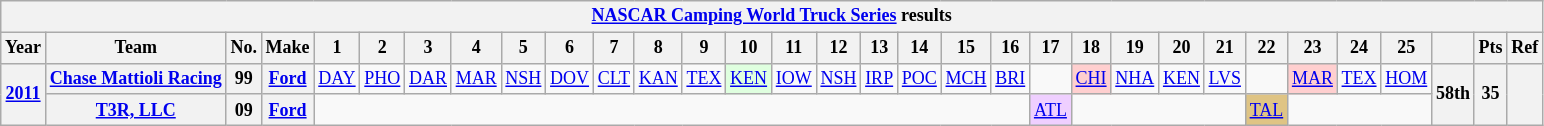<table class="wikitable" style="text-align:center; font-size:75%">
<tr>
<th colspan=32><a href='#'>NASCAR Camping World Truck Series</a> results</th>
</tr>
<tr>
<th>Year</th>
<th>Team</th>
<th>No.</th>
<th>Make</th>
<th>1</th>
<th>2</th>
<th>3</th>
<th>4</th>
<th>5</th>
<th>6</th>
<th>7</th>
<th>8</th>
<th>9</th>
<th>10</th>
<th>11</th>
<th>12</th>
<th>13</th>
<th>14</th>
<th>15</th>
<th>16</th>
<th>17</th>
<th>18</th>
<th>19</th>
<th>20</th>
<th>21</th>
<th>22</th>
<th>23</th>
<th>24</th>
<th>25</th>
<th></th>
<th>Pts</th>
<th>Ref</th>
</tr>
<tr>
<th rowspan=2><a href='#'>2011</a></th>
<th><a href='#'>Chase Mattioli Racing</a></th>
<th>99</th>
<th><a href='#'>Ford</a></th>
<td><a href='#'>DAY</a></td>
<td><a href='#'>PHO</a></td>
<td><a href='#'>DAR</a></td>
<td><a href='#'>MAR</a></td>
<td><a href='#'>NSH</a></td>
<td><a href='#'>DOV</a></td>
<td><a href='#'>CLT</a></td>
<td><a href='#'>KAN</a></td>
<td><a href='#'>TEX</a></td>
<td style="background:#DFFFDF;"><a href='#'>KEN</a><br></td>
<td><a href='#'>IOW</a></td>
<td><a href='#'>NSH</a></td>
<td><a href='#'>IRP</a></td>
<td><a href='#'>POC</a></td>
<td><a href='#'>MCH</a></td>
<td><a href='#'>BRI</a></td>
<td></td>
<td style="background:#FFCFCF;"><a href='#'>CHI</a><br></td>
<td><a href='#'>NHA</a></td>
<td><a href='#'>KEN</a></td>
<td><a href='#'>LVS</a></td>
<td></td>
<td style="background:#FFCFCF;"><a href='#'>MAR</a><br></td>
<td><a href='#'>TEX</a></td>
<td><a href='#'>HOM</a></td>
<th rowspan=2>58th</th>
<th rowspan=2>35</th>
<th rowspan=2></th>
</tr>
<tr>
<th><a href='#'>T3R, LLC</a></th>
<th>09</th>
<th><a href='#'>Ford</a></th>
<td colspan=16></td>
<td style="background:#EFCFFF;"><a href='#'>ATL</a><br></td>
<td colspan=4></td>
<td style="background:#DFC484;"><a href='#'>TAL</a><br></td>
<td colspan=3></td>
</tr>
</table>
